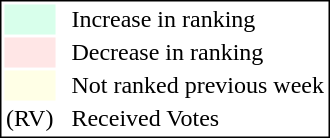<table style="border:1px solid black;">
<tr>
<td style="background:#D8FFEB; width:20px;"></td>
<td> </td>
<td>Increase in ranking</td>
</tr>
<tr>
<td style="background:#FFE6E6; width:20px;"></td>
<td> </td>
<td>Decrease in ranking</td>
</tr>
<tr>
<td style="background:#FFFFE6; width:20px;"></td>
<td> </td>
<td>Not ranked previous week</td>
</tr>
<tr>
<td>(RV)</td>
<td> </td>
<td>Received Votes</td>
</tr>
</table>
